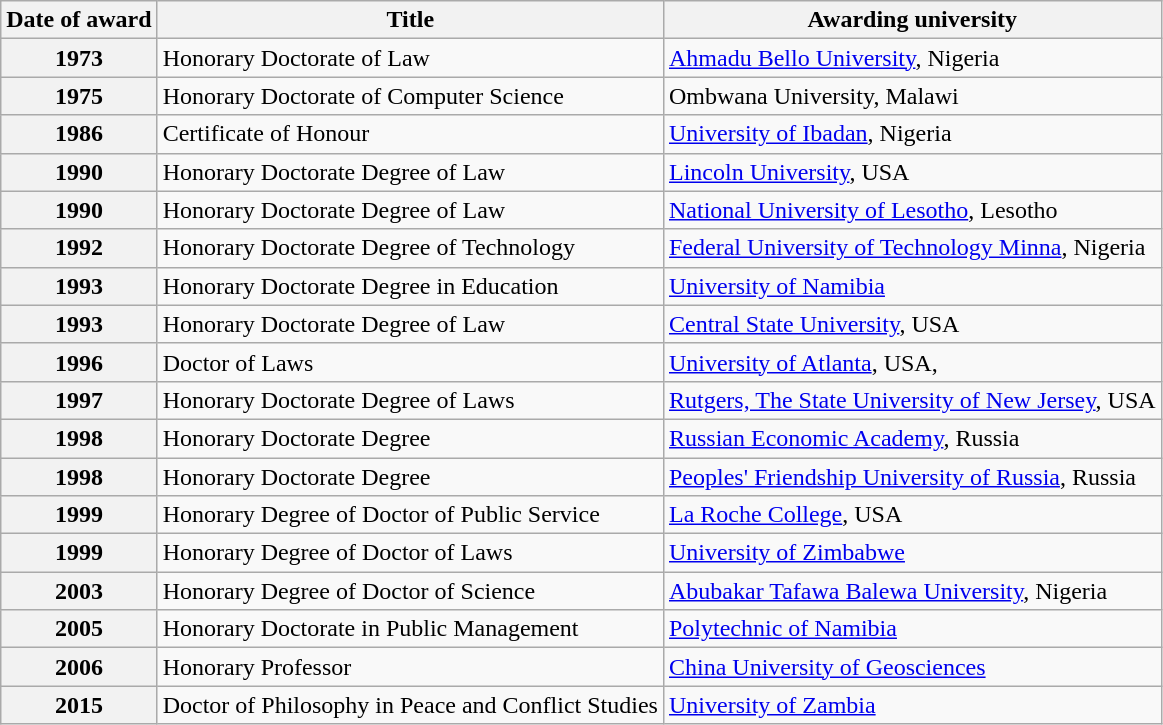<table class="wikitable">
<tr>
<th scope="col">Date of award</th>
<th scope="col">Title</th>
<th scope="col">Awarding university</th>
</tr>
<tr>
<th scope="row">1973</th>
<td>Honorary Doctorate of Law</td>
<td><a href='#'>Ahmadu Bello University</a>, Nigeria</td>
</tr>
<tr>
<th scope="row">1975</th>
<td>Honorary Doctorate of Computer Science</td>
<td>Ombwana University, Malawi</td>
</tr>
<tr>
<th scope="row">1986</th>
<td>Certificate of Honour</td>
<td><a href='#'>University of Ibadan</a>, Nigeria</td>
</tr>
<tr>
<th scope="row">1990</th>
<td>Honorary Doctorate Degree of Law</td>
<td><a href='#'>Lincoln University</a>, USA</td>
</tr>
<tr>
<th scope="row">1990</th>
<td>Honorary Doctorate Degree of Law</td>
<td><a href='#'>National University of Lesotho</a>, Lesotho</td>
</tr>
<tr>
<th scope="row">1992</th>
<td>Honorary Doctorate Degree of Technology</td>
<td><a href='#'>Federal University of Technology Minna</a>, Nigeria</td>
</tr>
<tr>
<th scope="row">1993</th>
<td>Honorary Doctorate Degree in Education</td>
<td><a href='#'>University of Namibia</a></td>
</tr>
<tr>
<th scope="row">1993</th>
<td>Honorary Doctorate Degree of Law</td>
<td><a href='#'>Central State University</a>, USA</td>
</tr>
<tr>
<th scope="row">1996</th>
<td>Doctor of Laws</td>
<td><a href='#'>University of Atlanta</a>, USA,</td>
</tr>
<tr>
<th scope="row">1997</th>
<td>Honorary Doctorate Degree of Laws</td>
<td><a href='#'>Rutgers, The State University of New Jersey</a>, USA</td>
</tr>
<tr>
<th scope="row">1998</th>
<td>Honorary Doctorate Degree</td>
<td><a href='#'>Russian Economic Academy</a>, Russia</td>
</tr>
<tr>
<th scope="row">1998</th>
<td>Honorary Doctorate Degree</td>
<td><a href='#'>Peoples' Friendship University of Russia</a>, Russia</td>
</tr>
<tr>
<th scope="row">1999</th>
<td>Honorary Degree of Doctor of Public Service</td>
<td><a href='#'>La Roche College</a>, USA</td>
</tr>
<tr>
<th scope="row">1999</th>
<td>Honorary Degree of Doctor of Laws</td>
<td><a href='#'>University of Zimbabwe</a></td>
</tr>
<tr>
<th scope="row">2003</th>
<td>Honorary Degree of Doctor of Science</td>
<td><a href='#'>Abubakar Tafawa Balewa University</a>, Nigeria</td>
</tr>
<tr>
<th scope="row">2005</th>
<td>Honorary Doctorate in Public Management</td>
<td><a href='#'>Polytechnic of Namibia</a></td>
</tr>
<tr>
<th scope="row">2006</th>
<td>Honorary Professor</td>
<td><a href='#'>China University of Geosciences</a></td>
</tr>
<tr>
<th scope="row">2015</th>
<td>Doctor of Philosophy in Peace and Conflict Studies</td>
<td><a href='#'>University of Zambia</a></td>
</tr>
</table>
